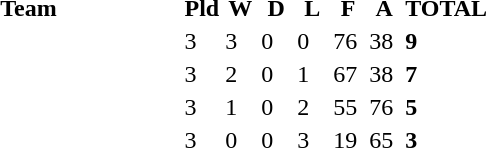<table>
<tr>
<td><br></td>
</tr>
<tr border=1 cellpadding=5 cellspacing=0>
<th width="200">Team</th>
<th width="20">Pld</th>
<th width="20">W</th>
<th width="20">D</th>
<th width="20">L</th>
<th width="20">F</th>
<th width="20">A</th>
<th width="20">TOTAL</th>
</tr>
<tr>
<td align=left></td>
<td>3</td>
<td>3</td>
<td>0</td>
<td>0</td>
<td>76</td>
<td>38</td>
<td><strong>9</strong></td>
</tr>
<tr>
<td align=left></td>
<td>3</td>
<td>2</td>
<td>0</td>
<td>1</td>
<td>67</td>
<td>38</td>
<td><strong>7</strong></td>
</tr>
<tr>
<td align=left></td>
<td>3</td>
<td>1</td>
<td>0</td>
<td>2</td>
<td>55</td>
<td>76</td>
<td><strong>5</strong></td>
</tr>
<tr>
<td align=left></td>
<td>3</td>
<td>0</td>
<td>0</td>
<td>3</td>
<td>19</td>
<td>65</td>
<td><strong>3</strong></td>
</tr>
</table>
